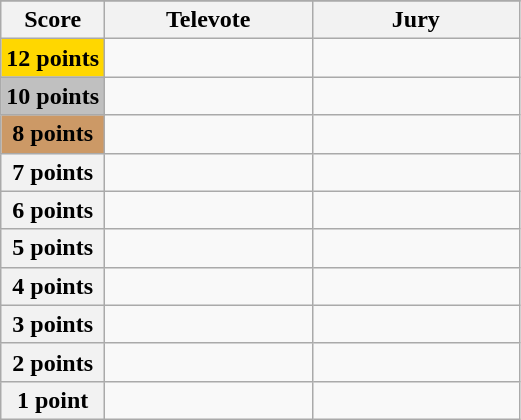<table class="wikitable">
<tr>
</tr>
<tr>
<th scope="col" width="20%">Score</th>
<th scope="col" width="40%">Televote</th>
<th scope="col" width="40%">Jury</th>
</tr>
<tr>
<th scope="row" style="background:gold">12 points</th>
<td></td>
<td></td>
</tr>
<tr>
<th scope="row" style="background:silver">10 points</th>
<td></td>
<td></td>
</tr>
<tr>
<th scope="row" style="background:#CC9966">8 points</th>
<td></td>
<td></td>
</tr>
<tr>
<th scope="row">7 points</th>
<td></td>
<td></td>
</tr>
<tr>
<th scope="row">6 points</th>
<td></td>
<td></td>
</tr>
<tr>
<th scope="row">5 points</th>
<td></td>
<td></td>
</tr>
<tr>
<th scope="row">4 points</th>
<td></td>
<td></td>
</tr>
<tr>
<th scope="row">3 points</th>
<td></td>
<td></td>
</tr>
<tr>
<th scope="row">2 points</th>
<td></td>
<td></td>
</tr>
<tr>
<th scope="row">1 point</th>
<td></td>
<td></td>
</tr>
</table>
